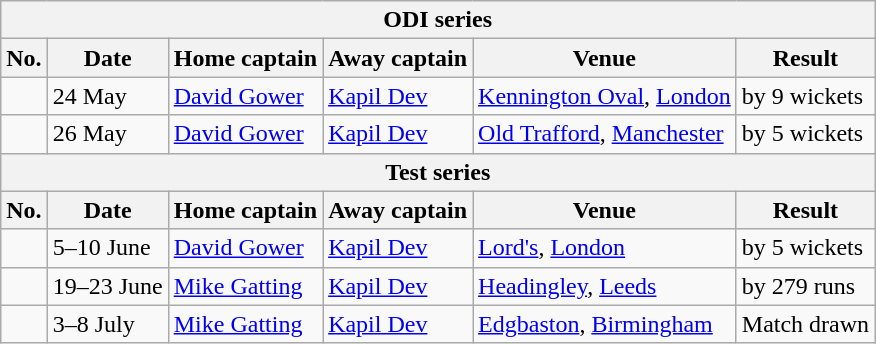<table class="wikitable">
<tr>
<th colspan="9">ODI series</th>
</tr>
<tr>
<th>No.</th>
<th>Date</th>
<th>Home captain</th>
<th>Away captain</th>
<th>Venue</th>
<th>Result</th>
</tr>
<tr>
<td></td>
<td>24 May</td>
<td><a href='#'>David Gower</a></td>
<td><a href='#'>Kapil Dev</a></td>
<td><a href='#'>Kennington Oval</a>, <a href='#'>London</a></td>
<td> by 9 wickets</td>
</tr>
<tr>
<td></td>
<td>26 May</td>
<td><a href='#'>David Gower</a></td>
<td><a href='#'>Kapil Dev</a></td>
<td><a href='#'>Old Trafford</a>, <a href='#'>Manchester</a></td>
<td> by 5 wickets</td>
</tr>
<tr>
<th colspan="9">Test series</th>
</tr>
<tr>
<th>No.</th>
<th>Date</th>
<th>Home captain</th>
<th>Away captain</th>
<th>Venue</th>
<th>Result</th>
</tr>
<tr>
<td></td>
<td>5–10 June</td>
<td><a href='#'>David Gower</a></td>
<td><a href='#'>Kapil Dev</a></td>
<td><a href='#'>Lord's</a>, <a href='#'>London</a></td>
<td> by 5 wickets</td>
</tr>
<tr>
<td></td>
<td>19–23 June</td>
<td><a href='#'>Mike Gatting</a></td>
<td><a href='#'>Kapil Dev</a></td>
<td><a href='#'>Headingley</a>, <a href='#'>Leeds</a></td>
<td> by 279 runs</td>
</tr>
<tr>
<td></td>
<td>3–8 July</td>
<td><a href='#'>Mike Gatting</a></td>
<td><a href='#'>Kapil Dev</a></td>
<td><a href='#'>Edgbaston</a>, <a href='#'>Birmingham</a></td>
<td>Match drawn</td>
</tr>
</table>
